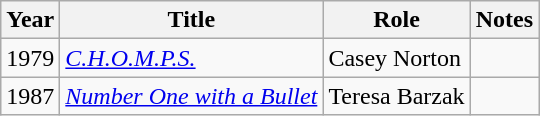<table class="wikitable sortable">
<tr>
<th>Year</th>
<th>Title</th>
<th>Role</th>
<th class="unsortable">Notes</th>
</tr>
<tr>
<td>1979</td>
<td><em><a href='#'>C.H.O.M.P.S.</a></em></td>
<td>Casey Norton</td>
<td></td>
</tr>
<tr>
<td>1987</td>
<td><em><a href='#'>Number One with a Bullet</a></em></td>
<td>Teresa Barzak</td>
<td></td>
</tr>
</table>
